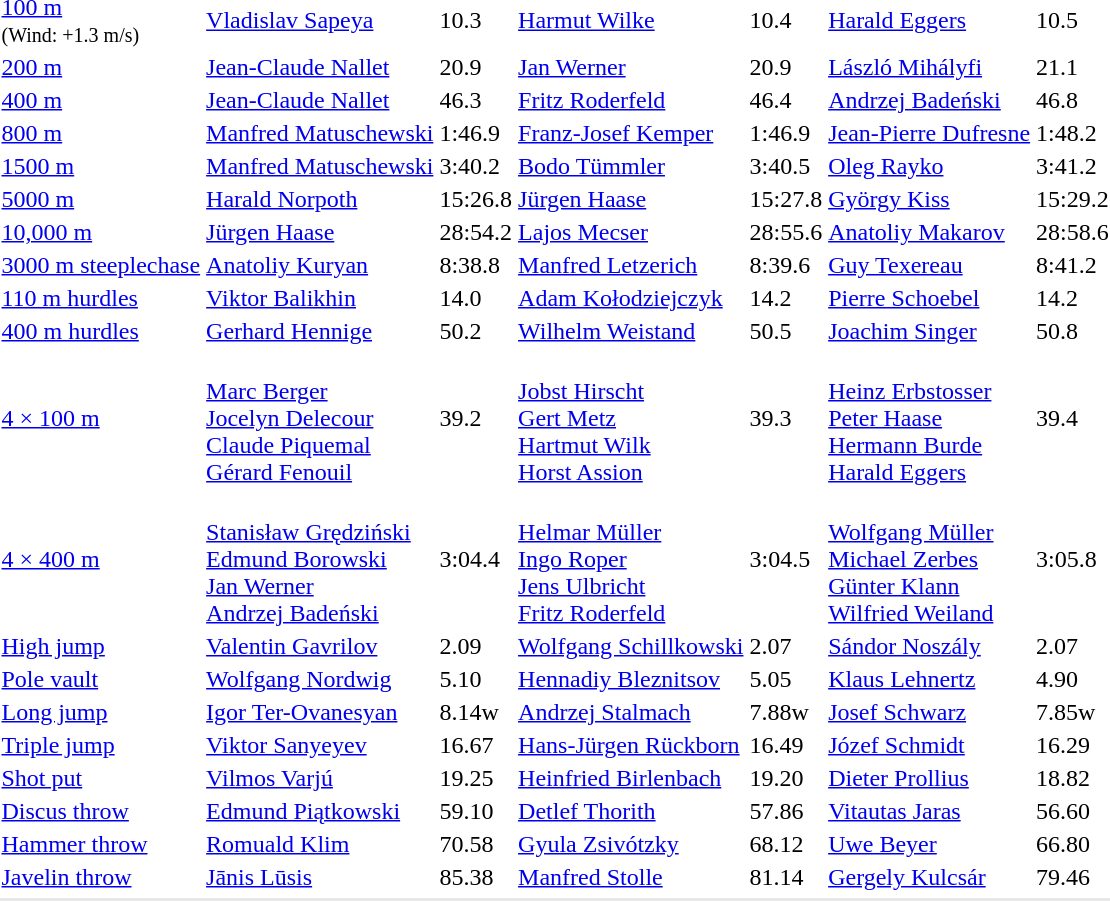<table>
<tr>
<td><a href='#'>100 m</a><br><small>(Wind: +1.3 m/s)</small></td>
<td><a href='#'>Vladislav Sapeya</a><br></td>
<td>10.3</td>
<td><a href='#'>Harmut Wilke</a><br></td>
<td>10.4</td>
<td><a href='#'>Harald Eggers</a><br></td>
<td>10.5</td>
</tr>
<tr>
<td><a href='#'>200 m</a></td>
<td><a href='#'>Jean-Claude Nallet</a><br></td>
<td>20.9</td>
<td><a href='#'>Jan Werner</a><br></td>
<td>20.9</td>
<td><a href='#'>László Mihályfi</a><br></td>
<td>21.1</td>
</tr>
<tr>
<td><a href='#'>400 m</a></td>
<td><a href='#'>Jean-Claude Nallet</a><br></td>
<td>46.3</td>
<td><a href='#'>Fritz Roderfeld</a><br></td>
<td>46.4</td>
<td><a href='#'>Andrzej Badeński</a><br></td>
<td>46.8</td>
</tr>
<tr>
<td><a href='#'>800 m</a></td>
<td><a href='#'>Manfred Matuschewski</a><br></td>
<td>1:46.9</td>
<td><a href='#'>Franz-Josef Kemper</a><br></td>
<td>1:46.9</td>
<td><a href='#'>Jean-Pierre Dufresne</a><br></td>
<td>1:48.2</td>
</tr>
<tr>
<td><a href='#'>1500 m</a></td>
<td><a href='#'>Manfred Matuschewski</a><br></td>
<td>3:40.2</td>
<td><a href='#'>Bodo Tümmler</a><br></td>
<td>3:40.5</td>
<td><a href='#'>Oleg Rayko</a><br></td>
<td>3:41.2</td>
</tr>
<tr>
<td><a href='#'>5000 m</a></td>
<td><a href='#'>Harald Norpoth</a><br></td>
<td>15:26.8</td>
<td><a href='#'>Jürgen Haase</a><br></td>
<td>15:27.8</td>
<td><a href='#'>György Kiss</a><br></td>
<td>15:29.2</td>
</tr>
<tr>
<td><a href='#'>10,000 m</a></td>
<td><a href='#'>Jürgen Haase</a><br></td>
<td>28:54.2</td>
<td><a href='#'>Lajos Mecser</a><br></td>
<td>28:55.6</td>
<td><a href='#'>Anatoliy Makarov</a><br></td>
<td>28:58.6</td>
</tr>
<tr>
<td><a href='#'>3000 m steeplechase</a></td>
<td><a href='#'>Anatoliy Kuryan</a><br></td>
<td>8:38.8</td>
<td><a href='#'>Manfred Letzerich</a><br></td>
<td>8:39.6</td>
<td><a href='#'>Guy Texereau</a><br></td>
<td>8:41.2</td>
</tr>
<tr>
<td><a href='#'>110 m hurdles</a></td>
<td><a href='#'>Viktor Balikhin</a><br></td>
<td>14.0</td>
<td><a href='#'>Adam Kołodziejczyk</a><br></td>
<td>14.2</td>
<td><a href='#'>Pierre Schoebel</a><br></td>
<td>14.2</td>
</tr>
<tr>
<td><a href='#'>400 m hurdles</a></td>
<td><a href='#'>Gerhard Hennige</a><br></td>
<td>50.2</td>
<td><a href='#'>Wilhelm Weistand</a><br></td>
<td>50.5</td>
<td><a href='#'>Joachim Singer</a><br></td>
<td>50.8</td>
</tr>
<tr>
<td><a href='#'>4 × 100 m</a></td>
<td><br><a href='#'>Marc Berger</a><br><a href='#'>Jocelyn Delecour</a><br><a href='#'>Claude Piquemal</a><br><a href='#'>Gérard Fenouil</a></td>
<td>39.2</td>
<td><br><a href='#'>Jobst Hirscht</a><br><a href='#'>Gert Metz</a><br><a href='#'>Hartmut Wilk</a><br><a href='#'>Horst Assion</a></td>
<td>39.3 </td>
<td><br><a href='#'>Heinz Erbstosser</a><br><a href='#'>Peter Haase</a><br><a href='#'>Hermann Burde</a><br><a href='#'>Harald Eggers</a></td>
<td>39.4</td>
</tr>
<tr>
<td><a href='#'>4 × 400 m</a></td>
<td><br><a href='#'>Stanisław Grędziński</a><br><a href='#'>Edmund Borowski</a><br><a href='#'>Jan Werner</a><br><a href='#'>Andrzej Badeński</a></td>
<td>3:04.4</td>
<td><br><a href='#'>Helmar Müller</a><br><a href='#'>Ingo Roper</a><br><a href='#'>Jens Ulbricht</a><br><a href='#'>Fritz Roderfeld</a></td>
<td>3:04.5</td>
<td><br><a href='#'>Wolfgang Müller</a><br><a href='#'>Michael Zerbes</a><br><a href='#'>Günter Klann</a><br><a href='#'>Wilfried Weiland</a></td>
<td>3:05.8</td>
</tr>
<tr>
<td><a href='#'>High jump</a></td>
<td><a href='#'>Valentin Gavrilov</a><br></td>
<td>2.09</td>
<td><a href='#'>Wolfgang Schillkowski</a><br></td>
<td>2.07</td>
<td><a href='#'>Sándor Noszály</a><br></td>
<td>2.07</td>
</tr>
<tr>
<td><a href='#'>Pole vault</a></td>
<td><a href='#'>Wolfgang Nordwig</a><br></td>
<td>5.10</td>
<td><a href='#'>Hennadiy Bleznitsov</a><br></td>
<td>5.05</td>
<td><a href='#'>Klaus Lehnertz</a><br></td>
<td>4.90</td>
</tr>
<tr>
<td><a href='#'>Long jump</a></td>
<td><a href='#'>Igor Ter-Ovanesyan</a><br></td>
<td>8.14w</td>
<td><a href='#'>Andrzej Stalmach</a><br></td>
<td>7.88w</td>
<td><a href='#'>Josef Schwarz</a><br></td>
<td>7.85w</td>
</tr>
<tr>
<td><a href='#'>Triple jump</a></td>
<td><a href='#'>Viktor Sanyeyev</a><br></td>
<td>16.67</td>
<td><a href='#'>Hans-Jürgen Rückborn</a><br></td>
<td>16.49</td>
<td><a href='#'>Józef Schmidt</a><br></td>
<td>16.29</td>
</tr>
<tr>
<td><a href='#'>Shot put</a></td>
<td><a href='#'>Vilmos Varjú</a><br></td>
<td>19.25</td>
<td><a href='#'>Heinfried Birlenbach</a><br></td>
<td>19.20</td>
<td><a href='#'>Dieter Prollius</a><br></td>
<td>18.82</td>
</tr>
<tr>
<td><a href='#'>Discus throw</a></td>
<td><a href='#'>Edmund Piątkowski</a><br></td>
<td>59.10</td>
<td><a href='#'>Detlef Thorith</a><br></td>
<td>57.86</td>
<td><a href='#'>Vitautas Jaras</a><br></td>
<td>56.60</td>
</tr>
<tr>
<td><a href='#'>Hammer throw</a></td>
<td><a href='#'>Romuald Klim</a><br></td>
<td>70.58</td>
<td><a href='#'>Gyula Zsivótzky</a><br></td>
<td>68.12</td>
<td><a href='#'>Uwe Beyer</a><br></td>
<td>66.80</td>
</tr>
<tr>
<td><a href='#'>Javelin throw</a></td>
<td><a href='#'>Jānis Lūsis</a><br></td>
<td>85.38</td>
<td><a href='#'>Manfred Stolle</a><br></td>
<td>81.14</td>
<td><a href='#'>Gergely Kulcsár</a><br></td>
<td>79.46</td>
</tr>
<tr>
</tr>
<tr bgcolor= e8e8e8>
<td colspan=7></td>
</tr>
</table>
